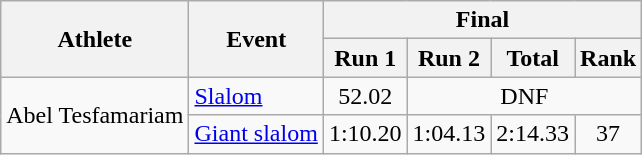<table class="wikitable">
<tr>
<th rowspan="2">Athlete</th>
<th rowspan="2">Event</th>
<th colspan="4">Final</th>
</tr>
<tr>
<th>Run 1</th>
<th>Run 2</th>
<th>Total</th>
<th>Rank</th>
</tr>
<tr>
<td rowspan=2>Abel Tesfamariam</td>
<td><a href='#'>Slalom</a></td>
<td align="center">52.02</td>
<td align="center" colspan=3>DNF</td>
</tr>
<tr>
<td><a href='#'>Giant slalom</a></td>
<td align="center">1:10.20</td>
<td align="center">1:04.13</td>
<td align="center">2:14.33</td>
<td align="center">37</td>
</tr>
</table>
